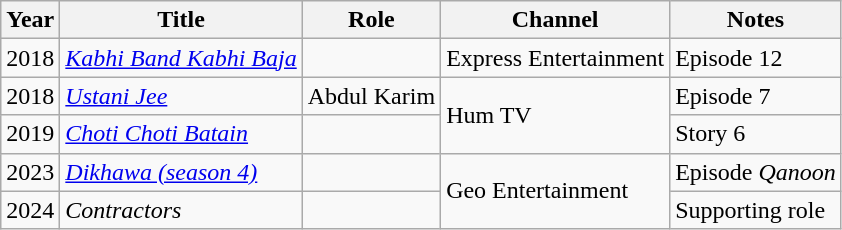<table class="wikitable">
<tr>
<th>Year</th>
<th>Title</th>
<th>Role</th>
<th>Channel</th>
<th>Notes</th>
</tr>
<tr>
<td>2018</td>
<td><em><a href='#'>Kabhi Band Kabhi Baja</a></em></td>
<td></td>
<td>Express Entertainment</td>
<td>Episode 12</td>
</tr>
<tr>
<td>2018</td>
<td><em><a href='#'>Ustani Jee</a></em></td>
<td>Abdul Karim</td>
<td rowspan="2">Hum TV</td>
<td>Episode 7</td>
</tr>
<tr>
<td>2019</td>
<td><em><a href='#'>Choti Choti Batain</a></em></td>
<td></td>
<td>Story 6</td>
</tr>
<tr>
<td>2023</td>
<td><em><a href='#'>Dikhawa (season 4)</a></em></td>
<td></td>
<td rowspan="2">Geo Entertainment</td>
<td>Episode <em>Qanoon</em></td>
</tr>
<tr>
<td>2024</td>
<td><em>Contractors</em></td>
<td></td>
<td>Supporting role</td>
</tr>
</table>
